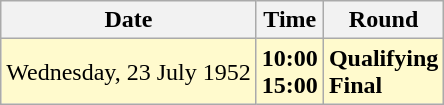<table class="wikitable">
<tr>
<th>Date</th>
<th>Time</th>
<th>Round</th>
</tr>
<tr style=background:lemonchiffon>
<td>Wednesday, 23 July 1952</td>
<td><strong>10:00</strong><br><strong>15:00</strong></td>
<td><strong>Qualifying</strong><br><strong>Final</strong></td>
</tr>
</table>
